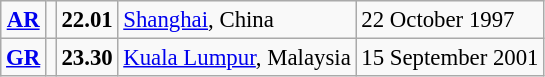<table class="wikitable" style="font-size:95%; position:relative;">
<tr>
<td align=center><strong><a href='#'>AR</a></strong></td>
<td></td>
<td><strong>22.01</strong></td>
<td><a href='#'>Shanghai</a>, China</td>
<td>22 October 1997</td>
</tr>
<tr>
<td align=center><strong><a href='#'>GR</a></strong></td>
<td></td>
<td><strong>23.30</strong></td>
<td><a href='#'>Kuala Lumpur</a>, Malaysia</td>
<td>15 September 2001</td>
</tr>
</table>
